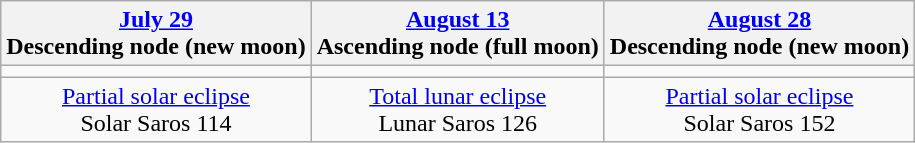<table class="wikitable">
<tr>
<th><a href='#'>July 29</a><br>Descending node (new moon)<br></th>
<th><a href='#'>August 13</a><br>Ascending node (full moon)<br></th>
<th><a href='#'>August 28</a><br>Descending node (new moon)<br></th>
</tr>
<tr>
<td></td>
<td></td>
<td></td>
</tr>
<tr align=center>
<td><a href='#'>Partial solar eclipse</a><br>Solar Saros 114</td>
<td><a href='#'>Total lunar eclipse</a><br>Lunar Saros 126</td>
<td><a href='#'>Partial solar eclipse</a><br>Solar Saros 152</td>
</tr>
</table>
